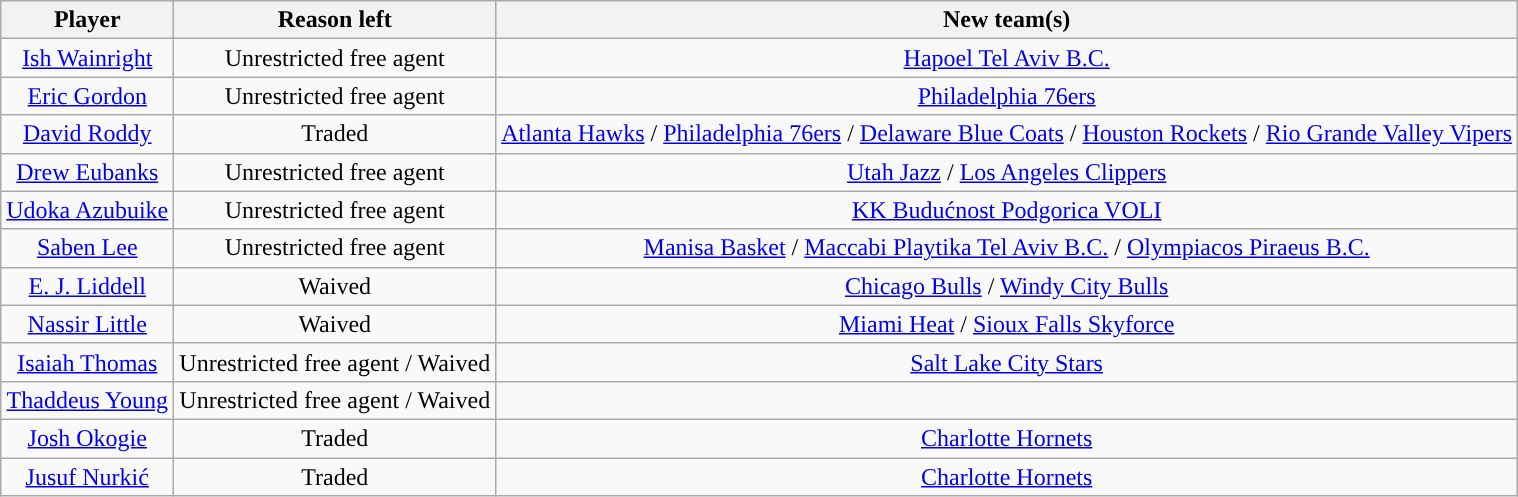<table class="wikitable sortable sortable">
<tr>
<th>Player</th>
<th>Reason left</th>
<th>New team(s)</th>
</tr>
<tr style="text-align: center">
<td><a href='#'>Ish Wainright</a></td>
<td>Unrestricted free agent</td>
<td> <a href='#'>Hapoel Tel Aviv B.C.</a></td>
</tr>
<tr style="text-align: center">
<td><a href='#'>Eric Gordon</a></td>
<td>Unrestricted free agent</td>
<td><a href='#'>Philadelphia 76ers</a></td>
</tr>
<tr style="text-align: center">
<td><a href='#'>David Roddy</a></td>
<td>Traded</td>
<td><a href='#'>Atlanta Hawks</a> / <a href='#'>Philadelphia 76ers</a> / <a href='#'>Delaware Blue Coats</a> / <a href='#'>Houston Rockets</a> / <a href='#'>Rio Grande Valley Vipers</a></td>
</tr>
<tr style="text-align: center">
<td><a href='#'>Drew Eubanks</a></td>
<td>Unrestricted free agent</td>
<td><a href='#'>Utah Jazz</a> / <a href='#'>Los Angeles Clippers</a></td>
</tr>
<tr style="text-align: center">
<td><a href='#'>Udoka Azubuike</a></td>
<td>Unrestricted free agent</td>
<td> <a href='#'>KK Budućnost Podgorica VOLI</a></td>
</tr>
<tr style="text-align: center">
<td><a href='#'>Saben Lee</a></td>
<td>Unrestricted free agent</td>
<td> <a href='#'>Manisa Basket</a> /  <a href='#'>Maccabi Playtika Tel Aviv B.C.</a> /  <a href='#'>Olympiacos Piraeus B.C.</a></td>
</tr>
<tr style="text-align: center">
<td><a href='#'>E. J. Liddell</a></td>
<td>Waived</td>
<td><a href='#'>Chicago Bulls</a> / <a href='#'>Windy City Bulls</a></td>
</tr>
<tr style="text-align: center">
<td><a href='#'>Nassir Little</a></td>
<td>Waived</td>
<td><a href='#'>Miami Heat</a> / <a href='#'>Sioux Falls Skyforce</a></td>
</tr>
<tr style="text-align: center">
<td><a href='#'>Isaiah Thomas</a></td>
<td>Unrestricted free agent / Waived</td>
<td><a href='#'>Salt Lake City Stars</a></td>
</tr>
<tr style="text-align: center">
<td><a href='#'>Thaddeus Young</a></td>
<td>Unrestricted free agent / Waived</td>
<td></td>
</tr>
<tr style="text-align: center">
<td><a href='#'>Josh Okogie</a></td>
<td>Traded</td>
<td><a href='#'>Charlotte Hornets</a></td>
</tr>
<tr style="text-align: center">
<td><a href='#'>Jusuf Nurkić</a></td>
<td>Traded</td>
<td><a href='#'>Charlotte Hornets</a></td>
</tr>
</table>
